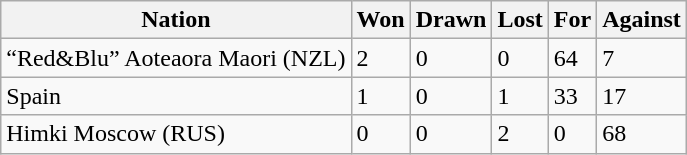<table class="wikitable">
<tr>
<th>Nation</th>
<th>Won</th>
<th>Drawn</th>
<th>Lost</th>
<th>For</th>
<th>Against</th>
</tr>
<tr>
<td>“Red&Blu” Aoteaora Maori (NZL)</td>
<td>2</td>
<td>0</td>
<td>0</td>
<td>64</td>
<td>7</td>
</tr>
<tr>
<td>Spain</td>
<td>1</td>
<td>0</td>
<td>1</td>
<td>33</td>
<td>17</td>
</tr>
<tr>
<td>Himki Moscow (RUS)</td>
<td>0</td>
<td>0</td>
<td>2</td>
<td>0</td>
<td>68</td>
</tr>
</table>
